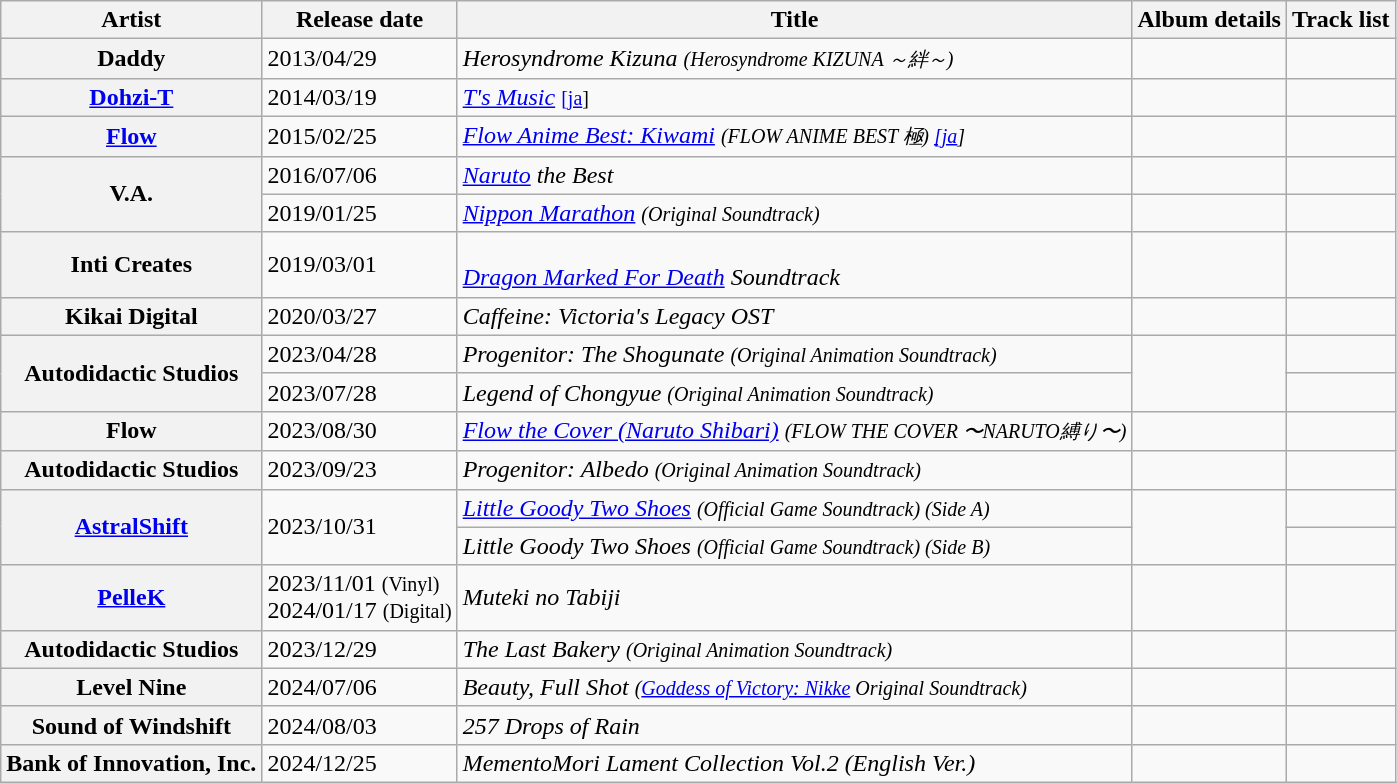<table class="wikitable">
<tr>
<th>Artist</th>
<th>Release date</th>
<th>Title</th>
<th>Album details</th>
<th>Track list</th>
</tr>
<tr>
<th>Daddy</th>
<td>2013/04/29</td>
<td><em>Herosyndrome Kizuna <small>(Herosyndrome KIZUNA ～絆～)</small></em></td>
<td><br></td>
<td></td>
</tr>
<tr>
<th><a href='#'>Dohzi-T</a></th>
<td>2014/03/19</td>
<td><em><a href='#'>T's Music</a></em> <small><a href='#'>[ja</a>]</small><em></em></td>
<td><br></td>
<td><br></td>
</tr>
<tr>
<th><a href='#'>Flow</a></th>
<td>2015/02/25</td>
<td><em><a href='#'>Flow Anime Best: Kiwami</a> <small>(FLOW ANIME BEST 極) <a href='#'>[ja</a>]</small></em></td>
<td><br></td>
<td><br></td>
</tr>
<tr>
<th rowspan="2">V.A.</th>
<td>2016/07/06</td>
<td><em><a href='#'>Naruto</a> the Best</em></td>
<td><br></td>
<td><br></td>
</tr>
<tr>
<td>2019/01/25</td>
<td><em><a href='#'>Nippon Marathon</a> <small>(Original Soundtrack)</small></em></td>
<td><br></td>
<td><br></td>
</tr>
<tr>
<th>Inti Creates</th>
<td>2019/03/01</td>
<td><br><em><a href='#'>Dragon Marked For Death</a> Soundtrack</em></td>
<td><br></td>
<td><br></td>
</tr>
<tr>
<th>Kikai Digital</th>
<td>2020/03/27</td>
<td><em>Caffeine: Victoria's Legacy OST</em></td>
<td><br></td>
<td></td>
</tr>
<tr>
<th rowspan="2">Autodidactic Studios</th>
<td>2023/04/28</td>
<td><em>Progenitor: The Shogunate <small>(Original Animation Soundtrack)</small></em></td>
<td rowspan="2"><br></td>
<td><br></td>
</tr>
<tr>
<td>2023/07/28</td>
<td><em>Legend of Chongyue <small>(Original Animation Soundtrack)</small></em></td>
<td><br></td>
</tr>
<tr>
<th>Flow</th>
<td>2023/08/30</td>
<td><em><a href='#'>Flow the Cover (Naruto Shibari)</a> <small>(FLOW THE COVER 〜NARUTO縛り〜)</small></em></td>
<td><br></td>
<td><br></td>
</tr>
<tr>
<th>Autodidactic Studios</th>
<td>2023/09/23</td>
<td><em>Progenitor: Albedo <small>(Original Animation Soundtrack)</small></em></td>
<td><br></td>
<td><br></td>
</tr>
<tr>
<th rowspan="2"><a href='#'>AstralShift</a></th>
<td rowspan="2">2023/10/31</td>
<td><em><a href='#'>Little Goody Two Shoes</a> <small>(Official Game Soundtrack) (Side A)</small></em></td>
<td rowspan="2"><br></td>
<td></td>
</tr>
<tr>
<td><em>Little Goody Two Shoes <small>(Official Game Soundtrack) (Side B)</small></em></td>
<td><br></td>
</tr>
<tr>
<th><a href='#'>PelleK</a></th>
<td>2023/11/01 <small>(Vinyl)</small><br>2024/01/17 <small>(Digital)</small></td>
<td><em>Muteki no Tabiji</em></td>
<td><br></td>
<td><br></td>
</tr>
<tr>
<th>Autodidactic Studios</th>
<td>2023/12/29</td>
<td><em>The Last Bakery <small>(Original Animation Soundtrack)</small></em></td>
<td><br></td>
<td><br></td>
</tr>
<tr>
<th>Level Nine</th>
<td>2024/07/06</td>
<td><em>Beauty, Full Shot <small>(<a href='#'>Goddess of Victory: Nikke</a> Original Soundtrack)</small></em></td>
<td><br></td>
<td><br></td>
</tr>
<tr>
<th>Sound of Windshift</th>
<td>2024/08/03</td>
<td><em>257 Drops of Rain</em></td>
<td><br></td>
<td><br></td>
</tr>
<tr>
<th>Bank of Innovation, Inc.</th>
<td>2024/12/25</td>
<td><em>MementoMori Lament Collection Vol.2 (English Ver.)</em></td>
<td></td>
<td></td>
</tr>
</table>
